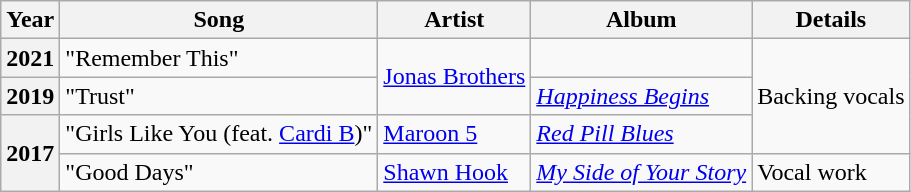<table class="wikitable plainrowheaders">
<tr>
<th scope="col">Year</th>
<th scope="col">Song</th>
<th scope="col">Artist</th>
<th scope="col">Album</th>
<th scope="col">Details</th>
</tr>
<tr>
<th scope="row">2021</th>
<td>"Remember This"</td>
<td rowspan="2"><a href='#'>Jonas Brothers</a></td>
<td></td>
<td rowspan="3">Backing vocals</td>
</tr>
<tr>
<th scope="row">2019</th>
<td>"Trust"</td>
<td><em><a href='#'>Happiness Begins</a></em></td>
</tr>
<tr>
<th scope="row" rowspan="2">2017</th>
<td>"Girls Like You (feat. <a href='#'>Cardi B</a>)"</td>
<td><a href='#'>Maroon 5</a></td>
<td><em><a href='#'>Red Pill Blues</a></em></td>
</tr>
<tr>
<td>"Good Days"</td>
<td><a href='#'>Shawn Hook</a></td>
<td><a href='#'><em>My Side of Your Story</em></a></td>
<td>Vocal work</td>
</tr>
</table>
